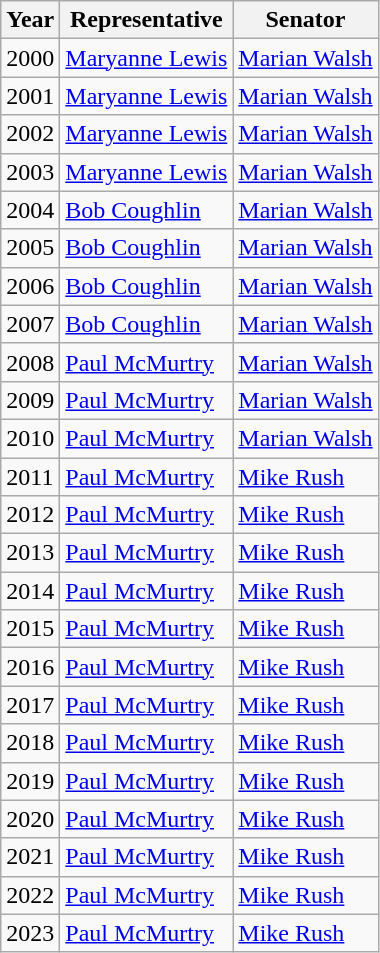<table class="wikitable collapsible sortable">
<tr>
<th>Year</th>
<th>Representative</th>
<th>Senator</th>
</tr>
<tr>
<td>2000</td>
<td><a href='#'>Maryanne Lewis</a></td>
<td><a href='#'>Marian Walsh</a></td>
</tr>
<tr>
<td>2001</td>
<td><a href='#'>Maryanne Lewis</a></td>
<td><a href='#'>Marian Walsh</a></td>
</tr>
<tr>
<td>2002</td>
<td><a href='#'>Maryanne Lewis</a></td>
<td><a href='#'>Marian Walsh</a></td>
</tr>
<tr>
<td>2003</td>
<td><a href='#'>Maryanne Lewis</a></td>
<td><a href='#'>Marian Walsh</a></td>
</tr>
<tr>
<td>2004</td>
<td><a href='#'>Bob Coughlin</a></td>
<td><a href='#'>Marian Walsh</a></td>
</tr>
<tr>
<td>2005</td>
<td><a href='#'>Bob Coughlin</a></td>
<td><a href='#'>Marian Walsh</a></td>
</tr>
<tr>
<td>2006</td>
<td><a href='#'>Bob Coughlin</a></td>
<td><a href='#'>Marian Walsh</a></td>
</tr>
<tr>
<td>2007</td>
<td><a href='#'>Bob Coughlin</a></td>
<td><a href='#'>Marian Walsh</a></td>
</tr>
<tr>
<td>2008</td>
<td><a href='#'>Paul McMurtry</a></td>
<td><a href='#'>Marian Walsh</a></td>
</tr>
<tr>
<td>2009</td>
<td><a href='#'>Paul McMurtry</a></td>
<td><a href='#'>Marian Walsh</a></td>
</tr>
<tr>
<td>2010</td>
<td><a href='#'>Paul McMurtry</a></td>
<td><a href='#'>Marian Walsh</a></td>
</tr>
<tr>
<td>2011</td>
<td><a href='#'>Paul McMurtry</a></td>
<td><a href='#'>Mike Rush</a></td>
</tr>
<tr>
<td>2012</td>
<td><a href='#'>Paul McMurtry</a></td>
<td><a href='#'>Mike Rush</a></td>
</tr>
<tr>
<td>2013</td>
<td><a href='#'>Paul McMurtry</a></td>
<td><a href='#'>Mike Rush</a></td>
</tr>
<tr>
<td>2014</td>
<td><a href='#'>Paul McMurtry</a></td>
<td><a href='#'>Mike Rush</a></td>
</tr>
<tr>
<td>2015</td>
<td><a href='#'>Paul McMurtry</a></td>
<td><a href='#'>Mike Rush</a></td>
</tr>
<tr>
<td>2016</td>
<td><a href='#'>Paul McMurtry</a></td>
<td><a href='#'>Mike Rush</a></td>
</tr>
<tr>
<td>2017</td>
<td><a href='#'>Paul McMurtry</a></td>
<td><a href='#'>Mike Rush</a></td>
</tr>
<tr>
<td>2018</td>
<td><a href='#'>Paul McMurtry</a></td>
<td><a href='#'>Mike Rush</a></td>
</tr>
<tr>
<td>2019</td>
<td><a href='#'>Paul McMurtry</a></td>
<td><a href='#'>Mike Rush</a></td>
</tr>
<tr>
<td>2020</td>
<td><a href='#'>Paul McMurtry</a></td>
<td><a href='#'>Mike Rush</a></td>
</tr>
<tr>
<td>2021</td>
<td><a href='#'>Paul McMurtry</a></td>
<td><a href='#'>Mike Rush</a></td>
</tr>
<tr>
<td>2022</td>
<td><a href='#'>Paul McMurtry</a></td>
<td><a href='#'>Mike Rush</a></td>
</tr>
<tr>
<td>2023</td>
<td><a href='#'>Paul McMurtry</a></td>
<td><a href='#'>Mike Rush</a></td>
</tr>
</table>
